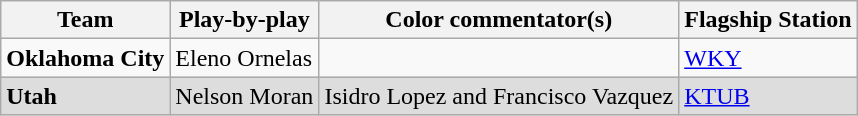<table class="wikitable">
<tr>
<th>Team</th>
<th>Play-by-play</th>
<th>Color commentator(s)</th>
<th>Flagship Station</th>
</tr>
<tr>
<td><strong>Oklahoma City</strong></td>
<td>Eleno Ornelas</td>
<td></td>
<td><a href='#'>WKY</a></td>
</tr>
<tr style="background:#ddd;">
<td><strong>Utah</strong></td>
<td>Nelson Moran</td>
<td>Isidro Lopez and Francisco Vazquez</td>
<td><a href='#'>KTUB</a></td>
</tr>
</table>
